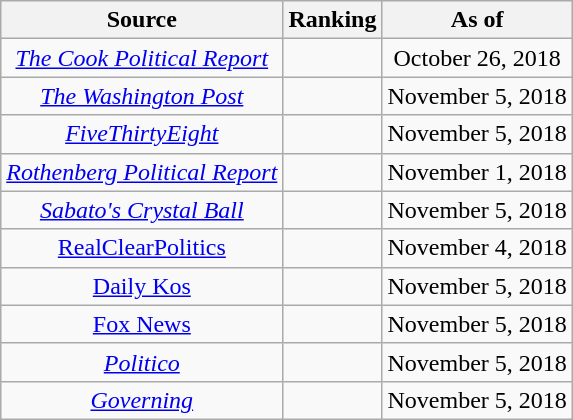<table class="wikitable" style="text-align:center">
<tr>
<th>Source</th>
<th>Ranking</th>
<th>As of</th>
</tr>
<tr>
<td><em><a href='#'>The Cook Political Report</a></em></td>
<td></td>
<td>October 26, 2018</td>
</tr>
<tr>
<td><em><a href='#'>The Washington Post</a></em></td>
<td></td>
<td>November 5, 2018</td>
</tr>
<tr>
<td><em><a href='#'>FiveThirtyEight</a></em></td>
<td></td>
<td>November 5, 2018</td>
</tr>
<tr>
<td><a href='#'><em>Rothenberg Political Report</em></a></td>
<td></td>
<td>November 1, 2018</td>
</tr>
<tr>
<td><em><a href='#'>Sabato's Crystal Ball</a></em></td>
<td></td>
<td>November 5, 2018</td>
</tr>
<tr>
<td><a href='#'>RealClearPolitics</a></td>
<td></td>
<td>November 4, 2018</td>
</tr>
<tr>
<td><a href='#'>Daily Kos</a></td>
<td></td>
<td>November 5, 2018</td>
</tr>
<tr>
<td><a href='#'>Fox News</a></td>
<td></td>
<td>November 5, 2018</td>
</tr>
<tr>
<td><em><a href='#'>Politico</a></em></td>
<td></td>
<td>November 5, 2018</td>
</tr>
<tr>
<td><a href='#'><em>Governing</em></a></td>
<td></td>
<td>November 5, 2018</td>
</tr>
</table>
